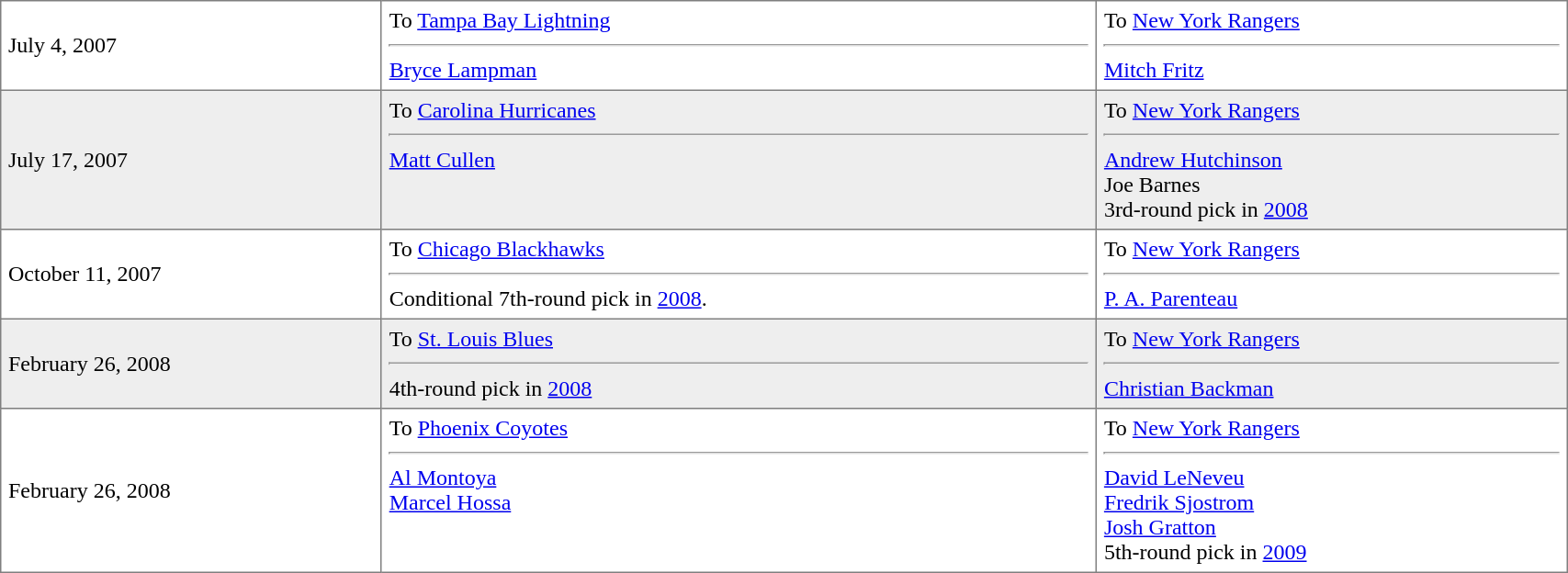<table border="1"  cellpadding="5" style="border-collapse:collapse; width:90%;">
<tr>
<td>July 4, 2007</td>
<td valign="top">To <a href='#'>Tampa Bay Lightning</a> <hr> <a href='#'>Bryce Lampman</a></td>
<td valign="top">To <a href='#'>New York Rangers</a> <hr> <a href='#'>Mitch Fritz</a></td>
</tr>
<tr style="background:#eee;">
<td>July 17, 2007</td>
<td valign="top">To <a href='#'>Carolina Hurricanes</a> <hr> <a href='#'>Matt Cullen</a></td>
<td valign="top">To <a href='#'>New York Rangers</a> <hr> <a href='#'>Andrew Hutchinson</a> <br> Joe Barnes <br>3rd-round pick in <a href='#'>2008</a></td>
</tr>
<tr>
<td>October 11, 2007</td>
<td valign="top">To <a href='#'>Chicago Blackhawks</a> <hr> Conditional 7th-round pick in <a href='#'>2008</a>.</td>
<td valign="top">To <a href='#'>New York Rangers</a> <hr> <a href='#'>P. A. Parenteau</a></td>
</tr>
<tr style="background:#eee;">
<td>February 26, 2008</td>
<td valign="top">To <a href='#'>St. Louis Blues</a> <hr> 4th-round pick in <a href='#'>2008</a></td>
<td valign="top">To <a href='#'>New York Rangers</a> <hr> <a href='#'>Christian Backman</a></td>
</tr>
<tr>
<td>February 26, 2008</td>
<td valign="top">To <a href='#'>Phoenix Coyotes</a> <hr> <a href='#'>Al Montoya</a><br><a href='#'>Marcel Hossa</a></td>
<td valign="top">To <a href='#'>New York Rangers</a> <hr> <a href='#'>David LeNeveu</a><br><a href='#'>Fredrik Sjostrom</a><br><a href='#'>Josh Gratton</a><br>5th-round pick in <a href='#'>2009</a></td>
</tr>
</table>
